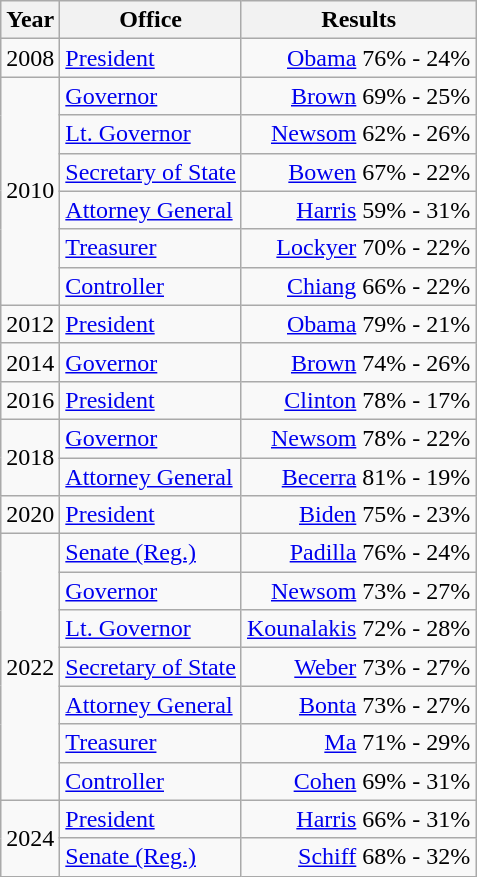<table class=wikitable>
<tr>
<th>Year</th>
<th>Office</th>
<th>Results</th>
</tr>
<tr>
<td>2008</td>
<td><a href='#'>President</a></td>
<td align="right" ><a href='#'>Obama</a> 76% - 24%</td>
</tr>
<tr>
<td rowspan=6>2010</td>
<td><a href='#'>Governor</a></td>
<td align="right" ><a href='#'>Brown</a> 69% - 25%</td>
</tr>
<tr>
<td><a href='#'>Lt. Governor</a></td>
<td align="right" ><a href='#'>Newsom</a> 62% - 26%</td>
</tr>
<tr>
<td><a href='#'>Secretary of State</a></td>
<td align="right" ><a href='#'>Bowen</a> 67% - 22%</td>
</tr>
<tr>
<td><a href='#'>Attorney General</a></td>
<td align="right" ><a href='#'>Harris</a> 59% - 31%</td>
</tr>
<tr>
<td><a href='#'>Treasurer</a></td>
<td align="right" ><a href='#'>Lockyer</a> 70% - 22%</td>
</tr>
<tr>
<td><a href='#'>Controller</a></td>
<td align="right" ><a href='#'>Chiang</a> 66% - 22%</td>
</tr>
<tr>
<td>2012</td>
<td><a href='#'>President</a></td>
<td align="right" ><a href='#'>Obama</a> 79% - 21%</td>
</tr>
<tr>
<td>2014</td>
<td><a href='#'>Governor</a></td>
<td align="right" ><a href='#'>Brown</a> 74% - 26%</td>
</tr>
<tr>
<td>2016</td>
<td><a href='#'>President</a></td>
<td align="right" ><a href='#'>Clinton</a> 78% - 17%</td>
</tr>
<tr>
<td rowspan=2>2018</td>
<td><a href='#'>Governor</a></td>
<td align="right" ><a href='#'>Newsom</a> 78% - 22%</td>
</tr>
<tr>
<td><a href='#'>Attorney General</a></td>
<td align="right" ><a href='#'>Becerra</a> 81% - 19%</td>
</tr>
<tr>
<td>2020</td>
<td><a href='#'>President</a></td>
<td align="right" ><a href='#'>Biden</a> 75% - 23%</td>
</tr>
<tr>
<td rowspan=7>2022</td>
<td><a href='#'>Senate (Reg.)</a></td>
<td align="right" ><a href='#'>Padilla</a> 76% - 24%</td>
</tr>
<tr>
<td><a href='#'>Governor</a></td>
<td align="right" ><a href='#'>Newsom</a> 73% - 27%</td>
</tr>
<tr>
<td><a href='#'>Lt. Governor</a></td>
<td align="right" ><a href='#'>Kounalakis</a> 72% - 28%</td>
</tr>
<tr>
<td><a href='#'>Secretary of State</a></td>
<td align="right" ><a href='#'>Weber</a> 73% - 27%</td>
</tr>
<tr>
<td><a href='#'>Attorney General</a></td>
<td align="right" ><a href='#'>Bonta</a> 73% - 27%</td>
</tr>
<tr>
<td><a href='#'>Treasurer</a></td>
<td align="right" ><a href='#'>Ma</a> 71% - 29%</td>
</tr>
<tr>
<td><a href='#'>Controller</a></td>
<td align="right" ><a href='#'>Cohen</a> 69% - 31%</td>
</tr>
<tr>
<td rowspan=2>2024</td>
<td><a href='#'>President</a></td>
<td align="right" ><a href='#'>Harris</a> 66% - 31%</td>
</tr>
<tr>
<td><a href='#'>Senate (Reg.)</a></td>
<td align="right" ><a href='#'>Schiff</a> 68% - 32%</td>
</tr>
</table>
